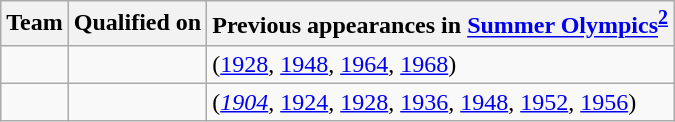<table class="wikitable sortable">
<tr>
<th>Team</th>
<th>Qualified on</th>
<th data-sort-type="number">Previous appearances in <a href='#'>Summer Olympics</a><sup><strong><a href='#'>2</a></strong></sup></th>
</tr>
<tr>
<td></td>
<td></td>
<td> (<a href='#'>1928</a>, <a href='#'>1948</a>, <a href='#'>1964</a>, <a href='#'>1968</a>)</td>
</tr>
<tr>
<td></td>
<td></td>
<td> (<em><a href='#'>1904</a></em>, <a href='#'>1924</a>, <a href='#'>1928</a>, <a href='#'>1936</a>, <a href='#'>1948</a>, <a href='#'>1952</a>, <a href='#'>1956</a>)</td>
</tr>
</table>
